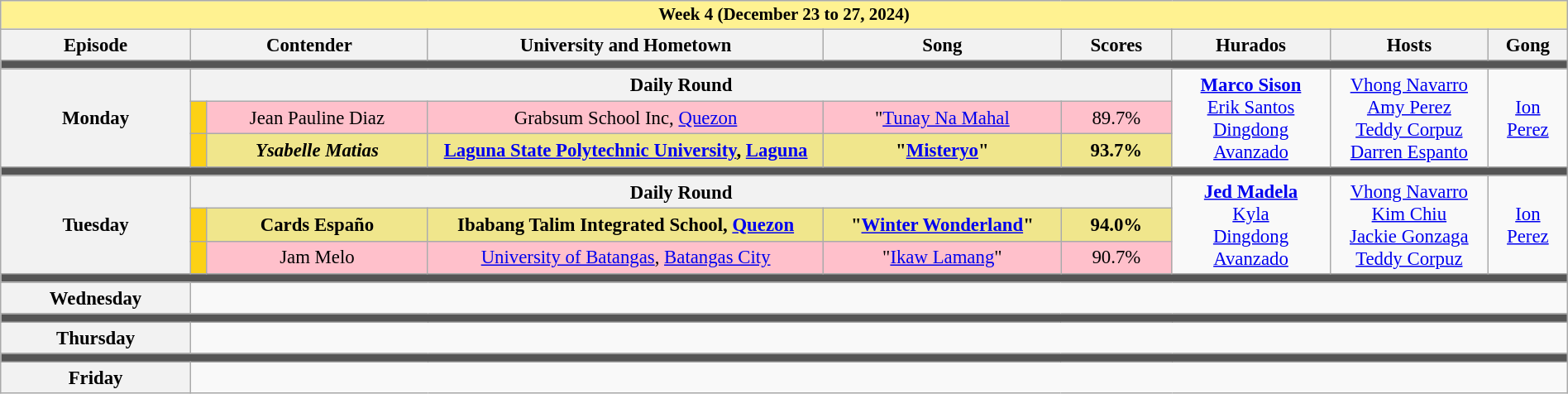<table class="wikitable mw-collapsible mw-collapsed" style="width:100%; text-align:center; font-size:95%;">
<tr>
<th colspan="9" style="background-color:#fff291;font-size:14px">Week 4 (December 23 to 27, 2024)</th>
</tr>
<tr>
<th width="12%">Episode</th>
<th colspan="2" width="15%">Contender</th>
<th width="25%">University and Hometown</th>
<th width="15%">Song</th>
<th width="7%">Scores</th>
<th width="10%">Hurados</th>
<th width="10%">Hosts</th>
<th width="05%">Gong</th>
</tr>
<tr>
<td colspan="9" style="background:#555;"></td>
</tr>
<tr>
<th rowspan="3">Monday<br></th>
<th colspan="5">Daily Round</th>
<td rowspan="3"><strong><a href='#'>Marco Sison</a></strong><br><a href='#'>Erik Santos</a><br><a href='#'>Dingdong Avanzado</a></td>
<td rowspan="3"><a href='#'>Vhong Navarro</a><br><a href='#'>Amy Perez</a><br><a href='#'>Teddy Corpuz</a><br><a href='#'>Darren Espanto</a></td>
<td rowspan="3"><a href='#'>Ion Perez</a></td>
</tr>
<tr style="background:pink">
<td width="01%" style="background:#FCD116"></td>
<td>Jean Pauline Diaz</td>
<td>Grabsum School Inc, <a href='#'>Quezon</a></td>
<td>"<a href='#'>Tunay Na Mahal</a></td>
<td>89.7%</td>
</tr>
<tr style="background:Khaki">
<td width="01%" style="background:#FCD116"></td>
<td><strong><em>Ysabelle Matias</em></strong></td>
<td><strong><a href='#'>Laguna State Polytechnic University</a>, <a href='#'>Laguna</a></strong></td>
<td><strong>"<a href='#'>Misteryo</a>"</strong></td>
<td><strong>93.7%</strong></td>
</tr>
<tr>
<td colspan="9" style="background:#555;"></td>
</tr>
<tr>
<th rowspan="3">Tuesday<br></th>
<th colspan="5">Daily Round</th>
<td rowspan="3"><strong><a href='#'>Jed Madela</a></strong><br><a href='#'>Kyla</a><br><a href='#'>Dingdong Avanzado</a></td>
<td rowspan="3"><a href='#'>Vhong Navarro</a><br><a href='#'>Kim Chiu</a><br><a href='#'>Jackie Gonzaga</a><br><a href='#'>Teddy Corpuz</a></td>
<td rowspan="3"><a href='#'>Ion Perez</a></td>
</tr>
<tr style="background:Khaki">
<td width="01%" style="background:#FCD116"></td>
<td><strong>Cards Españo</strong></td>
<td><strong>Ibabang Talim Integrated School,  <a href='#'>Quezon</a></strong></td>
<td><strong>"<a href='#'>Winter Wonderland</a>"</strong></td>
<td><strong>94.0%</strong></td>
</tr>
<tr style="background:pink">
<td width="01%" style="background:#FCD116"></td>
<td>Jam Melo</td>
<td><a href='#'>University of Batangas</a>, <a href='#'>Batangas City</a></td>
<td>"<a href='#'>Ikaw Lamang</a>"</td>
<td>90.7%</td>
</tr>
<tr>
<td colspan="9" style="background:#555;"></td>
</tr>
<tr>
<th>Wednesday<br></th>
<td colspan="8"></td>
</tr>
<tr>
<td colspan="9" style="background:#555;"></td>
</tr>
<tr>
<th>Thursday<br></th>
<td colspan="8"></td>
</tr>
<tr>
<td colspan="9" style="background:#555;"></td>
</tr>
<tr>
<th>Friday<br></th>
<td colspan="8"></td>
</tr>
</table>
